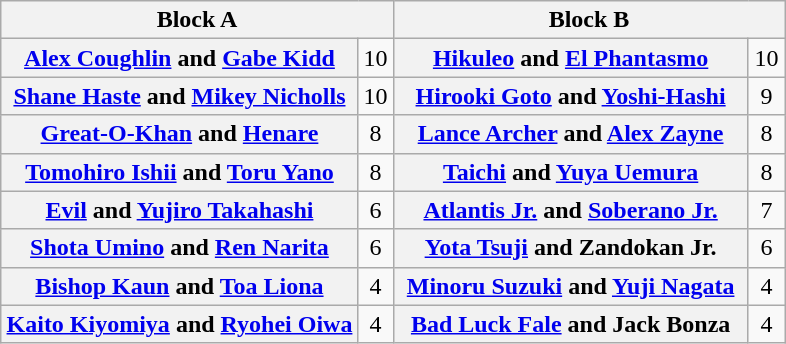<table class="wikitable" style="margin: 1em auto 1em auto;text-align:center">
<tr>
<th colspan="2" style="width:50%">Block A</th>
<th colspan="2" style="width:50%">Block B</th>
</tr>
<tr>
<th><a href='#'>Alex Coughlin</a> and <a href='#'>Gabe Kidd</a></th>
<td>10</td>
<th><a href='#'>Hikuleo</a> and <a href='#'>El Phantasmo</a></th>
<td>10</td>
</tr>
<tr>
<th><a href='#'>Shane Haste</a> and <a href='#'>Mikey Nicholls</a></th>
<td>10</td>
<th><a href='#'>Hirooki Goto</a> and <a href='#'>Yoshi-Hashi</a></th>
<td>9</td>
</tr>
<tr>
<th><a href='#'>Great-O-Khan</a> and <a href='#'>Henare</a></th>
<td>8</td>
<th><a href='#'>Lance Archer</a> and <a href='#'>Alex Zayne</a></th>
<td>8</td>
</tr>
<tr>
<th><a href='#'>Tomohiro Ishii</a> and <a href='#'>Toru Yano</a></th>
<td>8</td>
<th><a href='#'>Taichi</a> and <a href='#'>Yuya Uemura</a></th>
<td>8</td>
</tr>
<tr>
<th><a href='#'>Evil</a> and <a href='#'>Yujiro Takahashi</a></th>
<td>6</td>
<th><a href='#'>Atlantis Jr.</a> and <a href='#'>Soberano Jr.</a></th>
<td>7</td>
</tr>
<tr>
<th><a href='#'>Shota Umino</a> and <a href='#'>Ren Narita</a></th>
<td>6</td>
<th><a href='#'>Yota Tsuji</a> and Zandokan Jr.</th>
<td>6</td>
</tr>
<tr>
<th><a href='#'>Bishop Kaun</a> and <a href='#'>Toa Liona</a></th>
<td>4</td>
<th><a href='#'>Minoru Suzuki</a> and <a href='#'>Yuji Nagata</a></th>
<td>4</td>
</tr>
<tr>
<th><a href='#'>Kaito Kiyomiya</a> and <a href='#'>Ryohei Oiwa</a></th>
<td>4</td>
<th><a href='#'>Bad Luck Fale</a> and Jack Bonza</th>
<td>4</td>
</tr>
</table>
